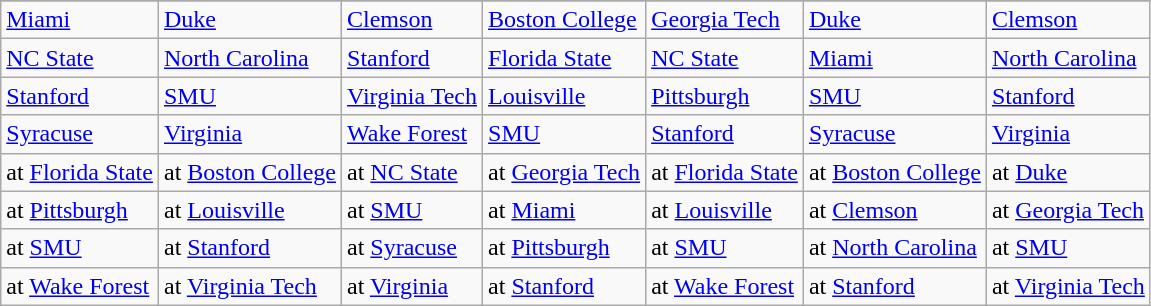<table class="wikitable">
<tr>
</tr>
<tr>
<td><a href='#'>Miami</a></td>
<td><a href='#'>Duke</a></td>
<td><a href='#'>Clemson</a></td>
<td><a href='#'>Boston College</a></td>
<td><a href='#'>Georgia Tech</a></td>
<td><a href='#'>Duke</a></td>
<td><a href='#'>Clemson</a></td>
</tr>
<tr>
<td><a href='#'>NC State</a></td>
<td><a href='#'>North Carolina</a></td>
<td><a href='#'>Stanford</a></td>
<td><a href='#'>Florida State</a></td>
<td><a href='#'>NC State</a></td>
<td><a href='#'>Miami</a></td>
<td><a href='#'>North Carolina</a></td>
</tr>
<tr>
<td><a href='#'>Stanford</a></td>
<td><a href='#'>SMU</a></td>
<td><a href='#'>Virginia Tech</a></td>
<td><a href='#'>Louisville</a></td>
<td><a href='#'>Pittsburgh</a></td>
<td><a href='#'>SMU</a></td>
<td><a href='#'>Stanford</a></td>
</tr>
<tr>
<td><a href='#'>Syracuse</a></td>
<td><a href='#'>Virginia</a></td>
<td><a href='#'>Wake Forest</a></td>
<td><a href='#'>SMU</a></td>
<td><a href='#'>Stanford</a></td>
<td><a href='#'>Syracuse</a></td>
<td><a href='#'>Virginia</a></td>
</tr>
<tr>
<td>at <a href='#'>Florida State</a></td>
<td>at <a href='#'>Boston College</a></td>
<td>at <a href='#'>NC State</a></td>
<td>at <a href='#'>Georgia Tech</a></td>
<td>at <a href='#'>Florida State</a></td>
<td>at <a href='#'>Boston College</a></td>
<td>at <a href='#'>Duke</a></td>
</tr>
<tr>
<td>at <a href='#'>Pittsburgh</a></td>
<td>at <a href='#'>Louisville</a></td>
<td>at <a href='#'>SMU</a></td>
<td>at <a href='#'>Miami</a></td>
<td>at <a href='#'>Louisville</a></td>
<td>at <a href='#'>Clemson</a></td>
<td>at <a href='#'>Georgia Tech</a></td>
</tr>
<tr>
<td>at <a href='#'>SMU</a></td>
<td>at <a href='#'>Stanford</a></td>
<td>at <a href='#'>Syracuse</a></td>
<td>at <a href='#'>Pittsburgh</a></td>
<td>at <a href='#'>SMU</a></td>
<td>at <a href='#'>North Carolina</a></td>
<td>at <a href='#'>SMU</a></td>
</tr>
<tr>
<td>at <a href='#'>Wake Forest</a></td>
<td>at <a href='#'>Virginia Tech</a></td>
<td>at <a href='#'>Virginia</a></td>
<td>at <a href='#'>Stanford</a></td>
<td>at <a href='#'>Wake Forest</a></td>
<td>at <a href='#'>Stanford</a></td>
<td>at <a href='#'>Virginia Tech</a></td>
</tr>
</table>
